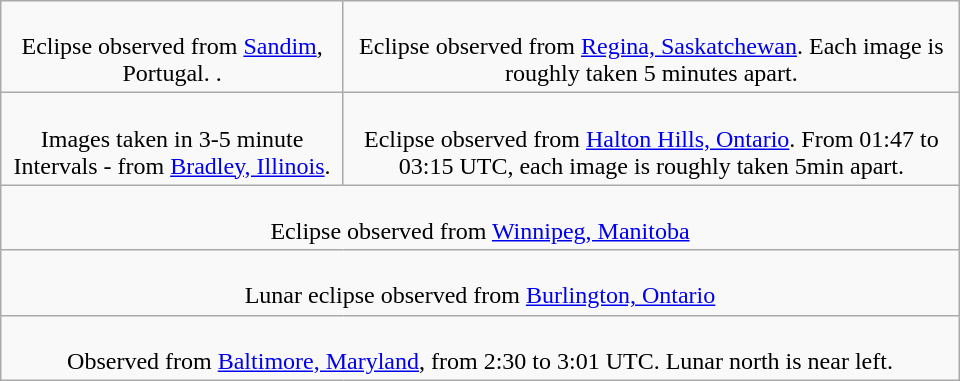<table class="wikitable" style="margin:1em auto;" width=640>
<tr>
<td valign=top align=center><br>Eclipse observed from <a href='#'>Sandim</a>, Portugal. .</td>
<td valign=top align=center><br>Eclipse observed from <a href='#'>Regina, Saskatchewan</a>. Each image is roughly taken 5 minutes apart.</td>
</tr>
<tr>
<td valign=top align=center><br>Images taken in 3-5 minute Intervals - from <a href='#'>Bradley, Illinois</a>.</td>
<td valign=top align=center><br>Eclipse observed from <a href='#'>Halton Hills, Ontario</a>. From 01:47 to 03:15 UTC, each image is roughly taken 5min apart.</td>
</tr>
<tr>
<td colspan=2 align=center><br>Eclipse observed from <a href='#'>Winnipeg, Manitoba</a></td>
</tr>
<tr>
<td colspan=2 align=center><br>Lunar eclipse observed from <a href='#'>Burlington, Ontario</a></td>
</tr>
<tr>
<td colspan=2 align=center><br>Observed from <a href='#'>Baltimore, Maryland</a>, from 2:30 to 3:01 UTC. Lunar north is near left.</td>
</tr>
</table>
